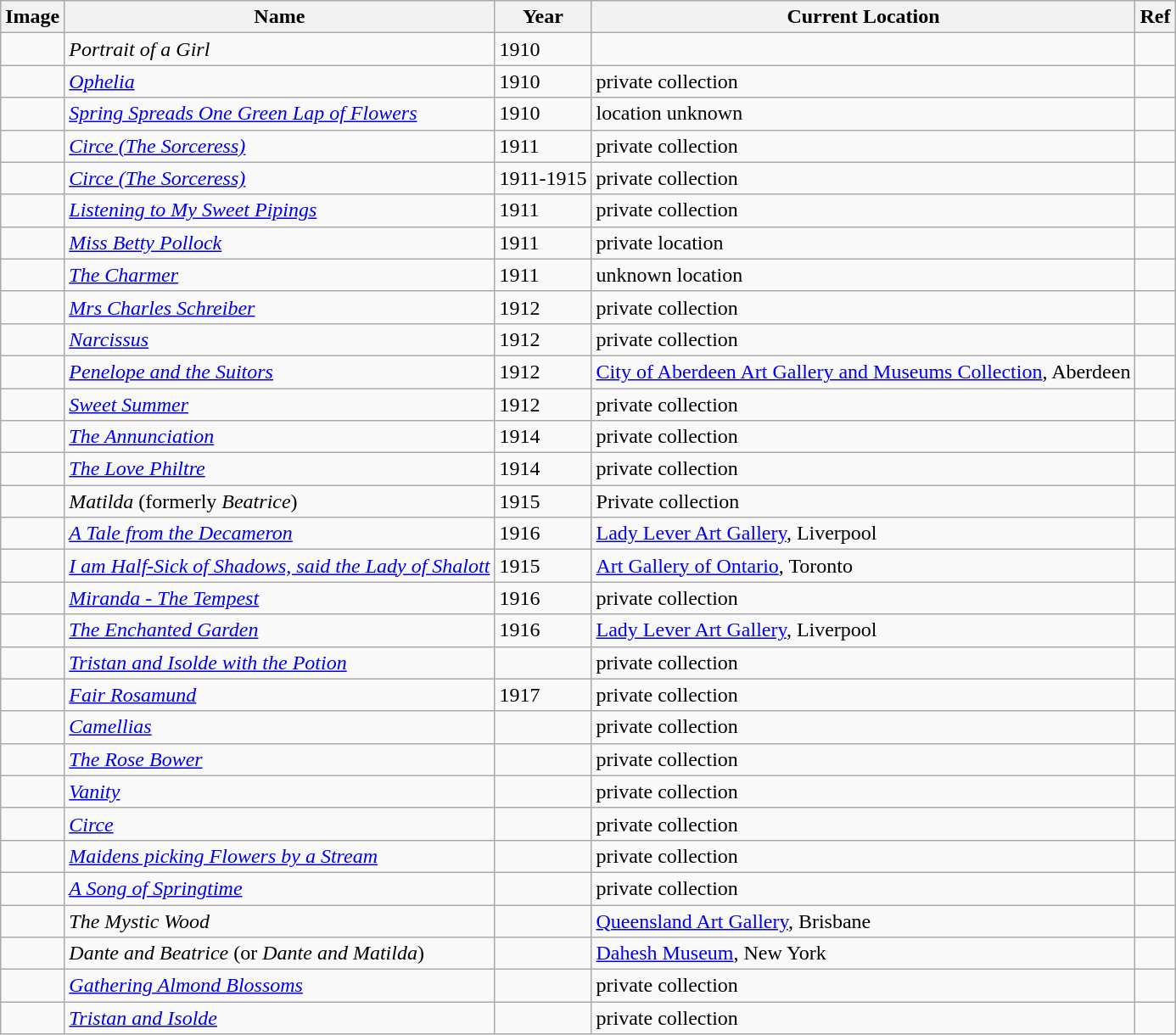<table class="sortable wikitable" style="margin-left:0.5em; text-align:left">
<tr>
<th>Image</th>
<th>Name</th>
<th>Year</th>
<th>Current Location</th>
<th>Ref</th>
</tr>
<tr>
<td></td>
<td><em>Portrait of a Girl</em></td>
<td>1910</td>
<td></td>
<td></td>
</tr>
<tr>
<td></td>
<td><em><a href='#'>Ophelia</a></em></td>
<td>1910</td>
<td>private collection</td>
<td></td>
</tr>
<tr>
<td></td>
<td><em><a href='#'>Spring Spreads One Green Lap of Flowers</a></em></td>
<td>1910</td>
<td>location unknown</td>
<td></td>
</tr>
<tr>
<td></td>
<td><em><a href='#'>Circe (The Sorceress)</a></em></td>
<td>1911</td>
<td>private collection</td>
<td></td>
</tr>
<tr>
<td></td>
<td><em><a href='#'>Circe (The Sorceress)</a></em></td>
<td>1911-1915</td>
<td>private collection</td>
<td></td>
</tr>
<tr>
<td></td>
<td><em><a href='#'>Listening to My Sweet Pipings</a></em></td>
<td>1911</td>
<td>private collection</td>
<td></td>
</tr>
<tr>
<td></td>
<td><em><a href='#'>Miss Betty Pollock</a></em></td>
<td>1911</td>
<td>private location</td>
<td></td>
</tr>
<tr>
<td></td>
<td><em><a href='#'>The Charmer</a></em></td>
<td>1911</td>
<td>unknown location</td>
<td></td>
</tr>
<tr>
<td></td>
<td><em><a href='#'>Mrs Charles Schreiber</a></em></td>
<td>1912</td>
<td>private collection</td>
<td></td>
</tr>
<tr>
<td></td>
<td><em><a href='#'>Narcissus</a></em></td>
<td>1912</td>
<td>private collection</td>
<td></td>
</tr>
<tr>
<td></td>
<td><em><a href='#'>Penelope and the Suitors</a></em></td>
<td>1912</td>
<td><a href='#'>City of Aberdeen Art Gallery and Museums Collection</a>, Aberdeen</td>
<td></td>
</tr>
<tr>
<td></td>
<td><em><a href='#'>Sweet Summer</a></em></td>
<td>1912</td>
<td>private collection</td>
<td></td>
</tr>
<tr>
<td></td>
<td><em><a href='#'>The Annunciation</a></em></td>
<td>1914</td>
<td>private collection</td>
<td></td>
</tr>
<tr>
<td></td>
<td><em><a href='#'>The Love Philtre</a></em></td>
<td>1914</td>
<td>private collection</td>
<td></td>
</tr>
<tr>
<td></td>
<td><em>Matilda</em> (formerly <em>Beatrice</em>)</td>
<td>1915</td>
<td>Private collection</td>
<td></td>
</tr>
<tr>
<td></td>
<td><em><a href='#'>A Tale from the Decameron</a></em></td>
<td>1916</td>
<td><a href='#'>Lady Lever Art Gallery</a>, Liverpool</td>
<td></td>
</tr>
<tr>
<td></td>
<td><em><a href='#'>I am Half-Sick of Shadows, said the Lady of Shalott</a></em></td>
<td>1915</td>
<td><a href='#'>Art Gallery of Ontario</a>, Toronto</td>
<td></td>
</tr>
<tr>
<td></td>
<td><em><a href='#'>Miranda - The Tempest</a></em></td>
<td>1916</td>
<td>private collection</td>
<td></td>
</tr>
<tr>
<td></td>
<td><em><a href='#'>The Enchanted Garden</a></em></td>
<td>1916</td>
<td><a href='#'>Lady Lever Art Gallery</a>, Liverpool</td>
<td></td>
</tr>
<tr>
<td></td>
<td><em><a href='#'>Tristan and Isolde with the Potion</a></em></td>
<td></td>
<td>private collection</td>
<td></td>
</tr>
<tr>
<td></td>
<td><em><a href='#'>Fair Rosamund</a></em></td>
<td>1917</td>
<td>private collection</td>
<td></td>
</tr>
<tr>
<td></td>
<td><em><a href='#'>Camellias</a></em></td>
<td></td>
<td>private collection</td>
<td></td>
</tr>
<tr>
<td></td>
<td><em><a href='#'>The Rose Bower</a></em></td>
<td></td>
<td>private collection</td>
<td></td>
</tr>
<tr>
<td></td>
<td><em><a href='#'>Vanity</a></em></td>
<td></td>
<td>private collection</td>
<td></td>
</tr>
<tr>
<td></td>
<td><em><a href='#'>Circe</a></em></td>
<td></td>
<td>private collection</td>
<td></td>
</tr>
<tr>
<td></td>
<td><em><a href='#'>Maidens picking Flowers by a Stream</a></em></td>
<td></td>
<td>private collection</td>
<td></td>
</tr>
<tr>
<td></td>
<td><em><a href='#'>A Song of Springtime</a></em></td>
<td></td>
<td>private collection</td>
<td></td>
</tr>
<tr>
<td></td>
<td><em>The Mystic Wood</em></td>
<td></td>
<td><a href='#'>Queensland Art Gallery</a>, Brisbane</td>
<td></td>
</tr>
<tr>
<td></td>
<td><em>Dante and Beatrice</em> (or <em>Dante and Matilda</em>)</td>
<td></td>
<td><a href='#'>Dahesh Museum</a>, New York</td>
<td></td>
</tr>
<tr>
<td></td>
<td><em><a href='#'>Gathering Almond Blossoms</a></em></td>
<td></td>
<td>private collection</td>
<td></td>
</tr>
<tr>
<td></td>
<td><em><a href='#'>Tristan and Isolde</a></em></td>
<td></td>
<td>private collection</td>
<td></td>
</tr>
</table>
